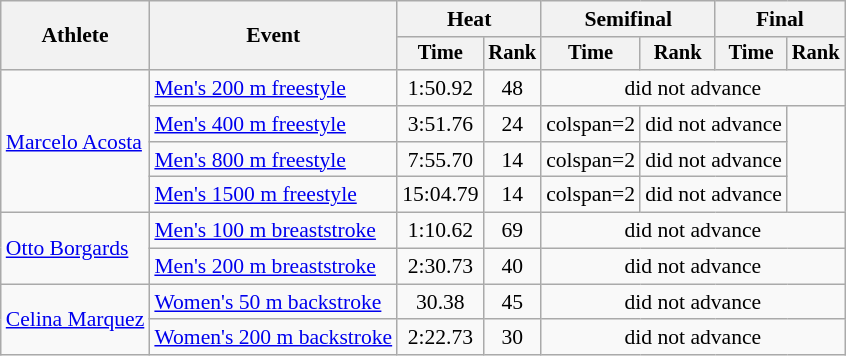<table class=wikitable style="font-size:90%">
<tr>
<th rowspan="2">Athlete</th>
<th rowspan="2">Event</th>
<th colspan="2">Heat</th>
<th colspan="2">Semifinal</th>
<th colspan="2">Final</th>
</tr>
<tr style="font-size:95%">
<th>Time</th>
<th>Rank</th>
<th>Time</th>
<th>Rank</th>
<th>Time</th>
<th>Rank</th>
</tr>
<tr align=center>
<td align=left rowspan=4><a href='#'>Marcelo Acosta</a></td>
<td align=left><a href='#'>Men's 200 m freestyle</a></td>
<td>1:50.92</td>
<td>48</td>
<td colspan=4>did not advance</td>
</tr>
<tr align=center>
<td align=left><a href='#'>Men's 400 m freestyle</a></td>
<td>3:51.76</td>
<td>24</td>
<td>colspan=2 </td>
<td colspan=2>did not advance</td>
</tr>
<tr align=center>
<td align=left><a href='#'>Men's 800 m freestyle</a></td>
<td>7:55.70</td>
<td>14</td>
<td>colspan=2 </td>
<td colspan=2>did not advance</td>
</tr>
<tr align=center>
<td align=left><a href='#'>Men's 1500 m freestyle</a></td>
<td>15:04.79</td>
<td>14</td>
<td>colspan=2 </td>
<td colspan=2>did not advance</td>
</tr>
<tr align=center>
<td align=left rowspan=2><a href='#'>Otto Borgards</a></td>
<td align=left><a href='#'>Men's 100 m breaststroke</a></td>
<td>1:10.62</td>
<td>69</td>
<td colspan=4>did not advance</td>
</tr>
<tr align=center>
<td align=left><a href='#'>Men's 200 m breaststroke</a></td>
<td>2:30.73</td>
<td>40</td>
<td colspan=4>did not advance</td>
</tr>
<tr align=center>
<td align=left rowspan=2><a href='#'>Celina Marquez</a></td>
<td align=left><a href='#'>Women's 50 m backstroke</a></td>
<td>30.38</td>
<td>45</td>
<td colspan=4>did not advance</td>
</tr>
<tr align=center>
<td align=left><a href='#'>Women's 200 m backstroke</a></td>
<td>2:22.73</td>
<td>30</td>
<td colspan=4>did not advance</td>
</tr>
</table>
